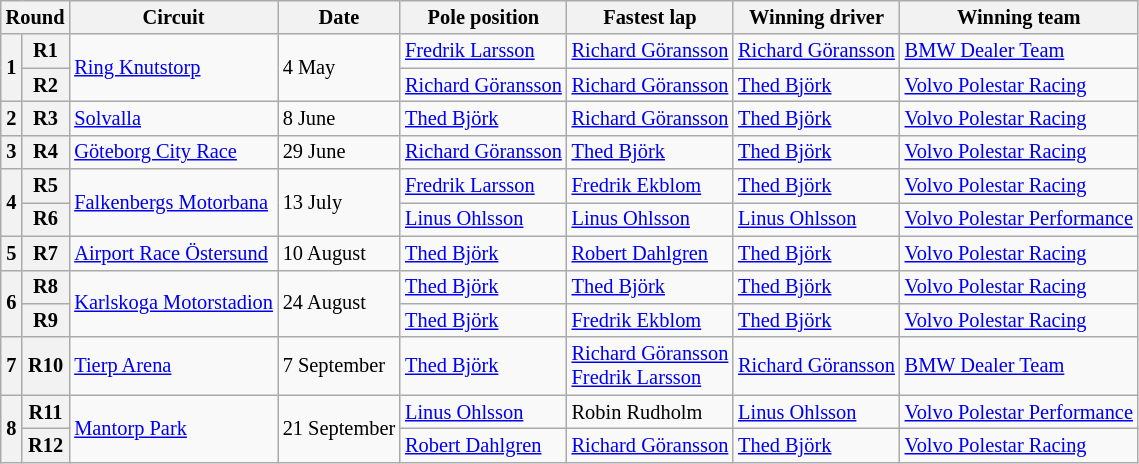<table class="wikitable" style="font-size: 85%">
<tr>
<th colspan=2>Round</th>
<th>Circuit</th>
<th>Date</th>
<th>Pole position</th>
<th>Fastest lap</th>
<th>Winning driver</th>
<th>Winning team</th>
</tr>
<tr>
<th rowspan=2>1</th>
<th>R1</th>
<td rowspan=2><a href='#'>Ring Knutstorp</a></td>
<td rowspan=2>4 May</td>
<td> <a href='#'>Fredrik Larsson</a></td>
<td> <a href='#'>Richard Göransson</a></td>
<td> <a href='#'>Richard Göransson</a></td>
<td><a href='#'>BMW Dealer Team</a></td>
</tr>
<tr>
<th>R2</th>
<td> <a href='#'>Richard Göransson</a></td>
<td> <a href='#'>Richard Göransson</a></td>
<td> <a href='#'>Thed Björk</a></td>
<td><a href='#'>Volvo Polestar Racing</a></td>
</tr>
<tr>
<th>2</th>
<th>R3</th>
<td><a href='#'>Solvalla</a></td>
<td>8 June</td>
<td> <a href='#'>Thed Björk</a></td>
<td> <a href='#'>Richard Göransson</a></td>
<td> <a href='#'>Thed Björk</a></td>
<td><a href='#'>Volvo Polestar Racing</a></td>
</tr>
<tr>
<th>3</th>
<th>R4</th>
<td><a href='#'>Göteborg City Race</a></td>
<td>29 June</td>
<td> <a href='#'>Richard Göransson</a></td>
<td> <a href='#'>Thed Björk</a></td>
<td> <a href='#'>Thed Björk</a></td>
<td><a href='#'>Volvo Polestar Racing</a></td>
</tr>
<tr>
<th rowspan=2>4</th>
<th>R5</th>
<td rowspan=2><a href='#'>Falkenbergs Motorbana</a></td>
<td rowspan=2>13 July</td>
<td> <a href='#'>Fredrik Larsson</a></td>
<td> <a href='#'>Fredrik Ekblom</a></td>
<td> <a href='#'>Thed Björk</a></td>
<td><a href='#'>Volvo Polestar Racing</a></td>
</tr>
<tr>
<th>R6</th>
<td> <a href='#'>Linus Ohlsson</a></td>
<td> <a href='#'>Linus Ohlsson</a></td>
<td> <a href='#'>Linus Ohlsson</a></td>
<td><a href='#'>Volvo Polestar Performance</a></td>
</tr>
<tr>
<th>5</th>
<th>R7</th>
<td><a href='#'>Airport Race Östersund</a></td>
<td>10 August</td>
<td> <a href='#'>Thed Björk</a></td>
<td> <a href='#'>Robert Dahlgren</a></td>
<td> <a href='#'>Thed Björk</a></td>
<td><a href='#'>Volvo Polestar Racing</a></td>
</tr>
<tr>
<th rowspan=2>6</th>
<th>R8</th>
<td rowspan=2><a href='#'>Karlskoga Motorstadion</a></td>
<td rowspan=2>24 August</td>
<td> <a href='#'>Thed Björk</a></td>
<td> <a href='#'>Thed Björk</a></td>
<td> <a href='#'>Thed Björk</a></td>
<td><a href='#'>Volvo Polestar Racing</a></td>
</tr>
<tr>
<th>R9</th>
<td> <a href='#'>Thed Björk</a></td>
<td> <a href='#'>Fredrik Ekblom</a></td>
<td> <a href='#'>Thed Björk</a></td>
<td><a href='#'>Volvo Polestar Racing</a></td>
</tr>
<tr>
<th>7</th>
<th>R10</th>
<td><a href='#'>Tierp Arena</a></td>
<td>7 September</td>
<td> <a href='#'>Thed Björk</a></td>
<td> <a href='#'>Richard Göransson</a><br> <a href='#'>Fredrik Larsson</a></td>
<td> <a href='#'>Richard Göransson</a></td>
<td><a href='#'>BMW Dealer Team</a></td>
</tr>
<tr>
<th rowspan=2>8</th>
<th>R11</th>
<td rowspan=2><a href='#'>Mantorp Park</a></td>
<td rowspan=2>21 September</td>
<td> <a href='#'>Linus Ohlsson</a></td>
<td> Robin Rudholm</td>
<td> <a href='#'>Linus Ohlsson</a></td>
<td><a href='#'>Volvo Polestar Performance</a></td>
</tr>
<tr>
<th>R12</th>
<td> <a href='#'>Robert Dahlgren</a></td>
<td> <a href='#'>Richard Göransson</a></td>
<td> <a href='#'>Thed Björk</a></td>
<td><a href='#'>Volvo Polestar Racing</a></td>
</tr>
</table>
